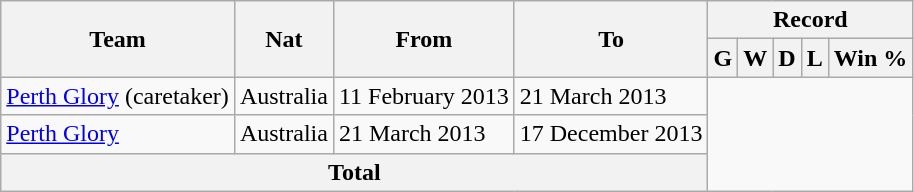<table class="wikitable" style="text-align: center">
<tr>
<th rowspan=2>Team</th>
<th rowspan=2>Nat</th>
<th rowspan=2>From</th>
<th rowspan=2>To</th>
<th colspan=5>Record</th>
</tr>
<tr>
<th>G</th>
<th>W</th>
<th>D</th>
<th>L</th>
<th>Win %</th>
</tr>
<tr>
<td align=left><a href='#'>Perth Glory</a> (caretaker)</td>
<td>Australia</td>
<td align=left>11 February 2013</td>
<td align=left>21 March 2013<br></td>
</tr>
<tr>
<td align=left><a href='#'>Perth Glory</a></td>
<td>Australia</td>
<td align=left>21 March 2013</td>
<td align=left>17 December 2013<br></td>
</tr>
<tr>
<th colspan=4>Total<br></th>
</tr>
</table>
